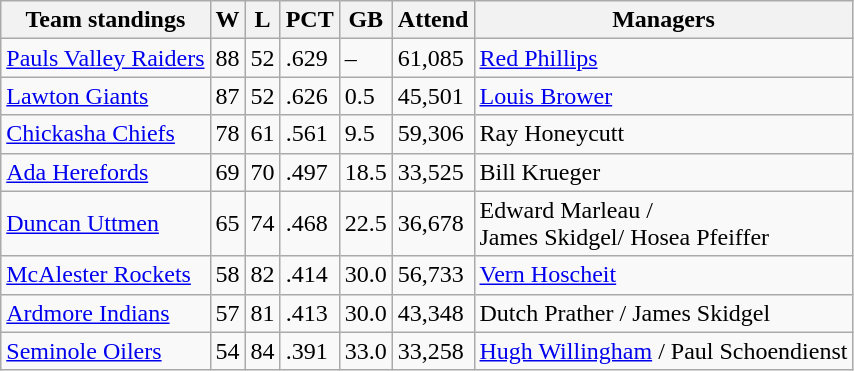<table class="wikitable">
<tr>
<th>Team standings</th>
<th>W</th>
<th>L</th>
<th>PCT</th>
<th>GB</th>
<th>Attend</th>
<th>Managers</th>
</tr>
<tr>
<td><a href='#'>Pauls Valley Raiders</a></td>
<td>88</td>
<td>52</td>
<td>.629</td>
<td>–</td>
<td>61,085</td>
<td><a href='#'>Red Phillips</a></td>
</tr>
<tr>
<td><a href='#'>Lawton Giants</a></td>
<td>87</td>
<td>52</td>
<td>.626</td>
<td>0.5</td>
<td>45,501</td>
<td><a href='#'>Louis Brower</a></td>
</tr>
<tr>
<td><a href='#'>Chickasha Chiefs</a></td>
<td>78</td>
<td>61</td>
<td>.561</td>
<td>9.5</td>
<td>59,306</td>
<td>Ray Honeycutt</td>
</tr>
<tr>
<td><a href='#'>Ada Herefords</a></td>
<td>69</td>
<td>70</td>
<td>.497</td>
<td>18.5</td>
<td>33,525</td>
<td>Bill Krueger</td>
</tr>
<tr>
<td><a href='#'>Duncan Uttmen</a></td>
<td>65</td>
<td>74</td>
<td>.468</td>
<td>22.5</td>
<td>36,678</td>
<td>Edward Marleau /<br> James Skidgel/ Hosea Pfeiffer</td>
</tr>
<tr>
<td><a href='#'>McAlester Rockets</a></td>
<td>58</td>
<td>82</td>
<td>.414</td>
<td>30.0</td>
<td>56,733</td>
<td><a href='#'>Vern Hoscheit</a></td>
</tr>
<tr>
<td><a href='#'>Ardmore Indians</a></td>
<td>57</td>
<td>81</td>
<td>.413</td>
<td>30.0</td>
<td>43,348</td>
<td>Dutch Prather / James Skidgel</td>
</tr>
<tr>
<td><a href='#'>Seminole Oilers</a></td>
<td>54</td>
<td>84</td>
<td>.391</td>
<td>33.0</td>
<td>33,258</td>
<td><a href='#'>Hugh Willingham</a> / Paul Schoendienst</td>
</tr>
</table>
